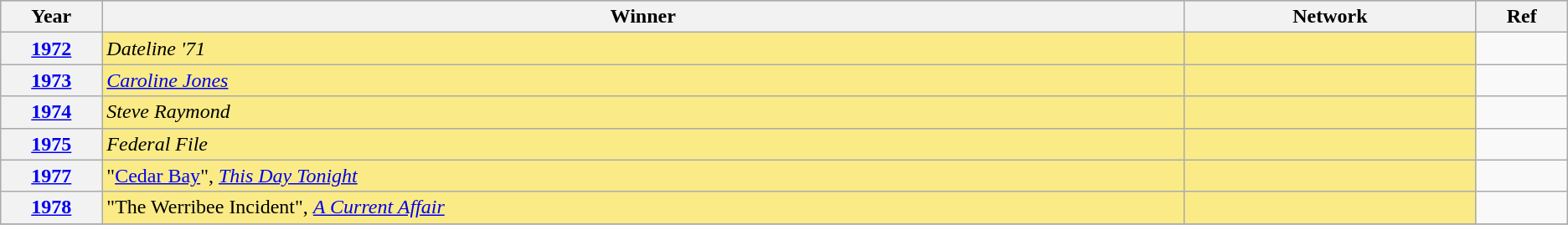<table class="wikitable sortable">
<tr style="background:#bebebe;">
<th scope="col" style="width:1%;">Year</th>
<th scope="col" style="width:16%;">Winner</th>
<th scope="col" style="width:4%;">Network</th>
<th scope="col" style="width:1%;" class="unsortable">Ref</th>
</tr>
<tr>
<th scope="row" style="text-align:center"><a href='#'>1972</a></th>
<td style="background:#FAEB86"><em>Dateline '71</em></td>
<td style="background:#FAEB86"></td>
<td></td>
</tr>
<tr>
<th scope="row" style="text-align:center"><a href='#'>1973</a></th>
<td style="background:#FAEB86"><em><a href='#'>Caroline Jones</a></em></td>
<td style="background:#FAEB86"></td>
<td></td>
</tr>
<tr>
<th scope="row" style="text-align:center"><a href='#'>1974</a></th>
<td style="background:#FAEB86"><em>Steve Raymond</em></td>
<td style="background:#FAEB86"></td>
<td></td>
</tr>
<tr>
<th scope="row" style="text-align:center"><a href='#'>1975</a></th>
<td style="background:#FAEB86"><em>Federal File</em></td>
<td style="background:#FAEB86"></td>
<td></td>
</tr>
<tr>
<th scope="row" style="text-align:center"><a href='#'>1977</a></th>
<td style="background:#FAEB86">"<a href='#'>Cedar Bay</a>", <em><a href='#'>This Day Tonight</a></em></td>
<td style="background:#FAEB86"></td>
<td></td>
</tr>
<tr>
<th scope="row" style="text-align:center"><a href='#'>1978</a></th>
<td style="background:#FAEB86">"The Werribee Incident", <em><a href='#'>A Current Affair</a></em></td>
<td style="background:#FAEB86"></td>
<td></td>
</tr>
<tr>
</tr>
</table>
